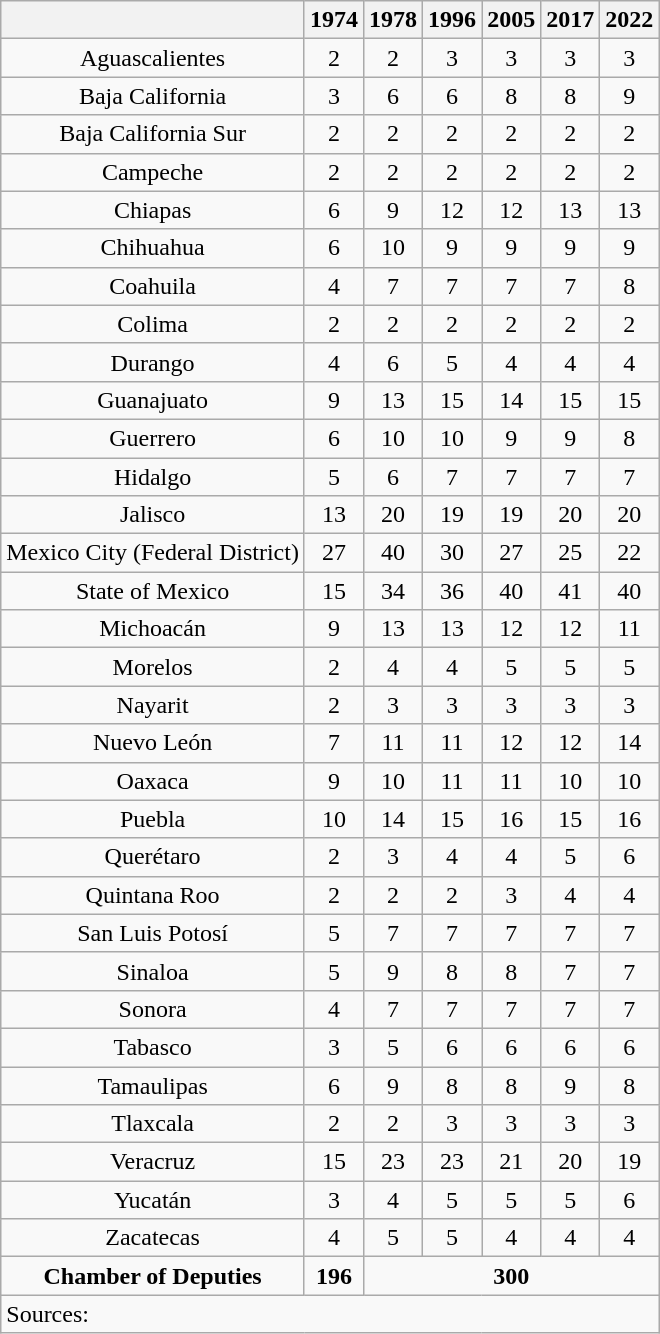<table class="wikitable mw-collapsible" style="text-align: center">
<tr>
<th></th>
<th>1974</th>
<th>1978</th>
<th>1996</th>
<th>2005</th>
<th>2017</th>
<th>2022</th>
</tr>
<tr>
<td>Aguascalientes</td>
<td>2</td>
<td>2</td>
<td>3</td>
<td>3</td>
<td>3</td>
<td>3</td>
</tr>
<tr>
<td>Baja California</td>
<td>3</td>
<td>6</td>
<td>6</td>
<td>8</td>
<td>8</td>
<td>9</td>
</tr>
<tr>
<td>Baja California Sur</td>
<td>2</td>
<td>2</td>
<td>2</td>
<td>2</td>
<td>2</td>
<td>2</td>
</tr>
<tr>
<td>Campeche</td>
<td>2</td>
<td>2</td>
<td>2</td>
<td>2</td>
<td>2</td>
<td>2</td>
</tr>
<tr>
<td>Chiapas</td>
<td>6</td>
<td>9</td>
<td>12</td>
<td>12</td>
<td>13</td>
<td>13</td>
</tr>
<tr>
<td>Chihuahua</td>
<td>6</td>
<td>10</td>
<td>9</td>
<td>9</td>
<td>9</td>
<td>9</td>
</tr>
<tr>
<td>Coahuila</td>
<td>4</td>
<td>7</td>
<td>7</td>
<td>7</td>
<td>7</td>
<td>8</td>
</tr>
<tr>
<td>Colima</td>
<td>2</td>
<td>2</td>
<td>2</td>
<td>2</td>
<td>2</td>
<td>2</td>
</tr>
<tr>
<td>Durango</td>
<td>4</td>
<td>6</td>
<td>5</td>
<td>4</td>
<td>4</td>
<td>4</td>
</tr>
<tr>
<td>Guanajuato</td>
<td>9</td>
<td>13</td>
<td>15</td>
<td>14</td>
<td>15</td>
<td>15</td>
</tr>
<tr>
<td>Guerrero</td>
<td>6</td>
<td>10</td>
<td>10</td>
<td>9</td>
<td>9</td>
<td>8</td>
</tr>
<tr>
<td>Hidalgo</td>
<td>5</td>
<td>6</td>
<td>7</td>
<td>7</td>
<td>7</td>
<td>7</td>
</tr>
<tr>
<td>Jalisco</td>
<td>13</td>
<td>20</td>
<td>19</td>
<td>19</td>
<td>20</td>
<td>20</td>
</tr>
<tr>
<td>Mexico City (Federal District)</td>
<td>27</td>
<td>40</td>
<td>30</td>
<td>27</td>
<td>25</td>
<td>22</td>
</tr>
<tr>
<td>State of Mexico</td>
<td>15</td>
<td>34</td>
<td>36</td>
<td>40</td>
<td>41</td>
<td>40</td>
</tr>
<tr>
<td>Michoacán</td>
<td>9</td>
<td>13</td>
<td>13</td>
<td>12</td>
<td>12</td>
<td>11</td>
</tr>
<tr>
<td>Morelos</td>
<td>2</td>
<td>4</td>
<td>4</td>
<td>5</td>
<td>5</td>
<td>5</td>
</tr>
<tr>
<td>Nayarit</td>
<td>2</td>
<td>3</td>
<td>3</td>
<td>3</td>
<td>3</td>
<td>3</td>
</tr>
<tr>
<td>Nuevo León</td>
<td>7</td>
<td>11</td>
<td>11</td>
<td>12</td>
<td>12</td>
<td>14</td>
</tr>
<tr>
<td>Oaxaca</td>
<td>9</td>
<td>10</td>
<td>11</td>
<td>11</td>
<td>10</td>
<td>10</td>
</tr>
<tr>
<td>Puebla</td>
<td>10</td>
<td>14</td>
<td>15</td>
<td>16</td>
<td>15</td>
<td>16</td>
</tr>
<tr>
<td>Querétaro</td>
<td>2</td>
<td>3</td>
<td>4</td>
<td>4</td>
<td>5</td>
<td>6</td>
</tr>
<tr>
<td>Quintana Roo</td>
<td>2</td>
<td>2</td>
<td>2</td>
<td>3</td>
<td>4</td>
<td>4</td>
</tr>
<tr>
<td>San Luis Potosí</td>
<td>5</td>
<td>7</td>
<td>7</td>
<td>7</td>
<td>7</td>
<td>7</td>
</tr>
<tr>
<td>Sinaloa</td>
<td>5</td>
<td>9</td>
<td>8</td>
<td>8</td>
<td>7</td>
<td>7</td>
</tr>
<tr>
<td>Sonora</td>
<td>4</td>
<td>7</td>
<td>7</td>
<td>7</td>
<td>7</td>
<td>7</td>
</tr>
<tr>
<td>Tabasco</td>
<td>3</td>
<td>5</td>
<td>6</td>
<td>6</td>
<td>6</td>
<td>6</td>
</tr>
<tr>
<td>Tamaulipas</td>
<td>6</td>
<td>9</td>
<td>8</td>
<td>8</td>
<td>9</td>
<td>8</td>
</tr>
<tr>
<td>Tlaxcala</td>
<td>2</td>
<td>2</td>
<td>3</td>
<td>3</td>
<td>3</td>
<td>3</td>
</tr>
<tr>
<td>Veracruz</td>
<td>15</td>
<td>23</td>
<td>23</td>
<td>21</td>
<td>20</td>
<td>19</td>
</tr>
<tr>
<td>Yucatán</td>
<td>3</td>
<td>4</td>
<td>5</td>
<td>5</td>
<td>5</td>
<td>6</td>
</tr>
<tr>
<td>Zacatecas</td>
<td>4</td>
<td>5</td>
<td>5</td>
<td>4</td>
<td>4</td>
<td>4</td>
</tr>
<tr>
<td><strong>Chamber of Deputies</strong></td>
<td><strong>196</strong></td>
<td colspan=5><strong>300</strong></td>
</tr>
<tr>
<td colspan=7 style="text-align: left">Sources: </td>
</tr>
</table>
